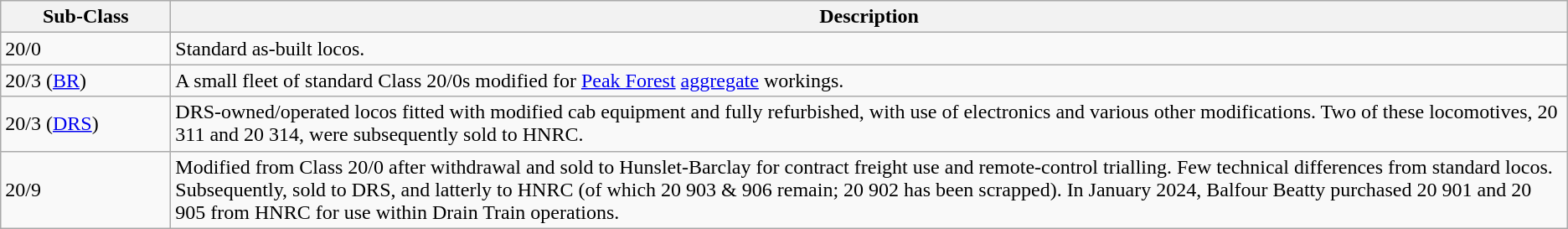<table class="wikitable">
<tr>
<th style="width: 8em;">Sub-Class</th>
<th>Description</th>
</tr>
<tr>
<td>20/0</td>
<td>Standard as-built locos.</td>
</tr>
<tr>
<td>20/3 (<a href='#'>BR</a>)</td>
<td>A small fleet of standard Class 20/0s modified for <a href='#'>Peak Forest</a> <a href='#'>aggregate</a> workings.</td>
</tr>
<tr>
<td>20/3 (<a href='#'>DRS</a>)</td>
<td>DRS-owned/operated locos fitted with modified cab equipment and fully refurbished, with use of electronics and various other modifications. Two of these locomotives, 20 311 and 20 314, were subsequently sold to HNRC.</td>
</tr>
<tr>
<td>20/9</td>
<td>Modified from Class 20/0 after withdrawal and sold to Hunslet-Barclay for contract freight use and remote-control trialling. Few technical differences from standard locos. Subsequently, sold to DRS, and latterly to HNRC (of which 20 903 & 906 remain; 20 902 has been scrapped). In January 2024, Balfour Beatty purchased 20 901 and 20 905 from HNRC for use within Drain Train operations.</td>
</tr>
</table>
